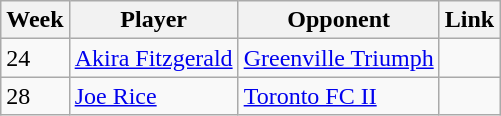<table class=wikitable>
<tr>
<th>Week</th>
<th>Player</th>
<th>Opponent</th>
<th>Link</th>
</tr>
<tr>
<td>24</td>
<td> <a href='#'>Akira Fitzgerald</a></td>
<td><a href='#'>Greenville Triumph</a></td>
<td></td>
</tr>
<tr>
<td>28</td>
<td> <a href='#'>Joe Rice</a></td>
<td><a href='#'>Toronto FC II</a></td>
<td></td>
</tr>
</table>
